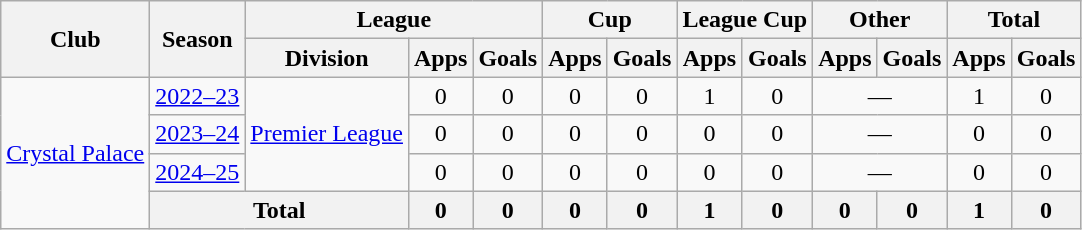<table class="wikitable" style="text-align: center;">
<tr>
<th rowspan="2">Club</th>
<th rowspan="2">Season</th>
<th colspan="3">League</th>
<th colspan="2">Cup</th>
<th colspan="2">League Cup</th>
<th colspan="2">Other</th>
<th colspan="2">Total</th>
</tr>
<tr>
<th>Division</th>
<th>Apps</th>
<th>Goals</th>
<th>Apps</th>
<th>Goals</th>
<th>Apps</th>
<th>Goals</th>
<th>Apps</th>
<th>Goals</th>
<th>Apps</th>
<th>Goals</th>
</tr>
<tr>
<td rowspan="4"><a href='#'>Crystal Palace</a></td>
<td><a href='#'>2022–23</a></td>
<td rowspan="3"><a href='#'>Premier League</a></td>
<td>0</td>
<td>0</td>
<td>0</td>
<td>0</td>
<td>1</td>
<td>0</td>
<td colspan="2">—</td>
<td>1</td>
<td>0</td>
</tr>
<tr>
<td><a href='#'>2023–24</a></td>
<td>0</td>
<td>0</td>
<td>0</td>
<td>0</td>
<td>0</td>
<td>0</td>
<td colspan="2">—</td>
<td>0</td>
<td>0</td>
</tr>
<tr>
<td><a href='#'>2024–25</a></td>
<td>0</td>
<td>0</td>
<td>0</td>
<td>0</td>
<td>0</td>
<td>0</td>
<td colspan="2">—</td>
<td>0</td>
<td>0</td>
</tr>
<tr>
<th colspan="2">Total</th>
<th>0</th>
<th>0</th>
<th>0</th>
<th>0</th>
<th>1</th>
<th>0</th>
<th>0</th>
<th>0</th>
<th>1</th>
<th>0</th>
</tr>
</table>
